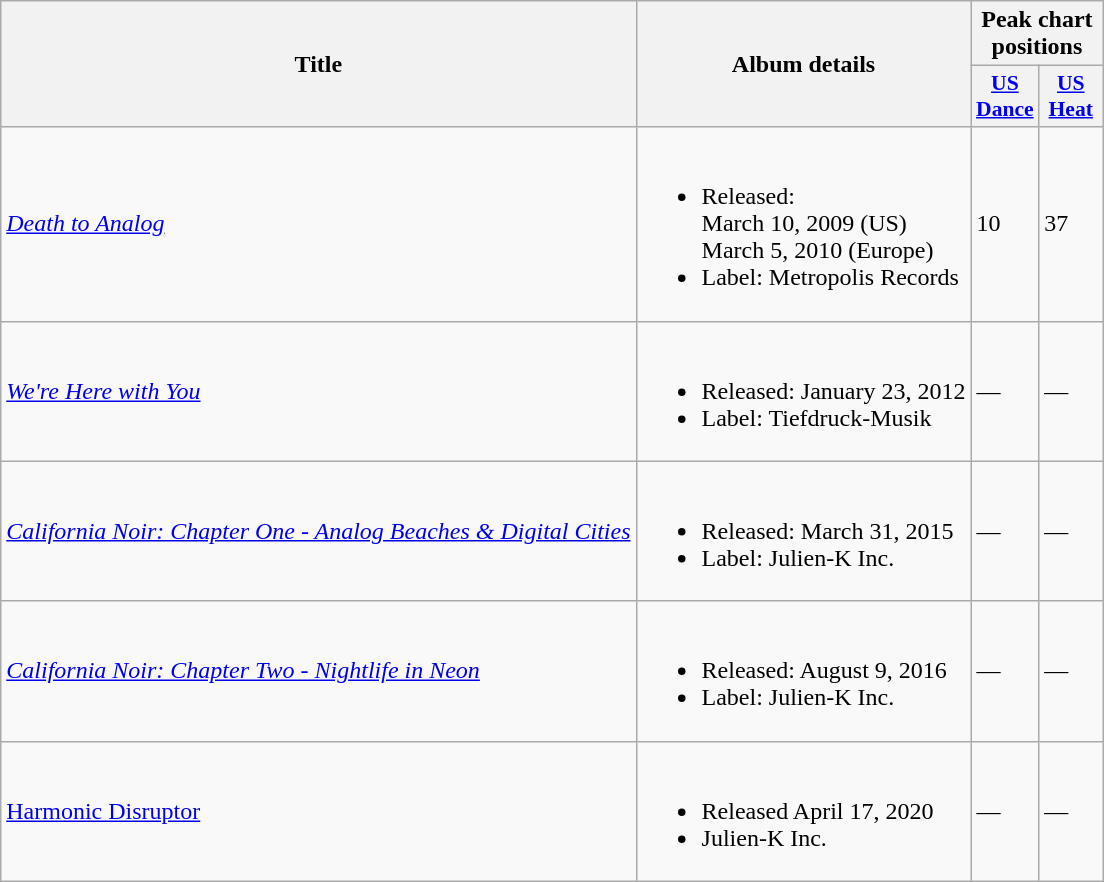<table class="wikitable">
<tr>
<th rowspan="2">Title</th>
<th rowspan="2">Album details</th>
<th colspan="2">Peak chart positions</th>
</tr>
<tr>
<th style="width:2.5em;font-size:90%;"><a href='#'>US<br>Dance</a><br></th>
<th style="width:2.5em;font-size:90%;"><a href='#'>US<br>Heat</a><br></th>
</tr>
<tr>
<td><em><a href='#'>Death to Analog</a></em></td>
<td><br><ul><li>Released:<br>March 10, 2009 (US)<br>March 5, 2010 (Europe)</li><li>Label: Metropolis Records</li></ul></td>
<td>10</td>
<td>37</td>
</tr>
<tr>
<td><em><a href='#'>We're Here with You</a></em></td>
<td><br><ul><li>Released: January 23, 2012</li><li>Label: Tiefdruck-Musik</li></ul></td>
<td>—</td>
<td>—</td>
</tr>
<tr>
<td><em><a href='#'>California Noir: Chapter One - Analog Beaches & Digital Cities</a></em></td>
<td><br><ul><li>Released: March 31, 2015</li><li>Label: Julien-K Inc.</li></ul></td>
<td>—</td>
<td>—</td>
</tr>
<tr>
<td><em><a href='#'>California Noir: Chapter Two - Nightlife in Neon</a></em></td>
<td><br><ul><li>Released: August 9, 2016</li><li>Label: Julien-K Inc.</li></ul></td>
<td>—</td>
<td>—</td>
</tr>
<tr>
<td><a href='#'>Harmonic Disruptor</a></td>
<td><br><ul><li>Released April 17, 2020</li><li>Julien-K Inc.</li></ul></td>
<td>—</td>
<td>—</td>
</tr>
</table>
